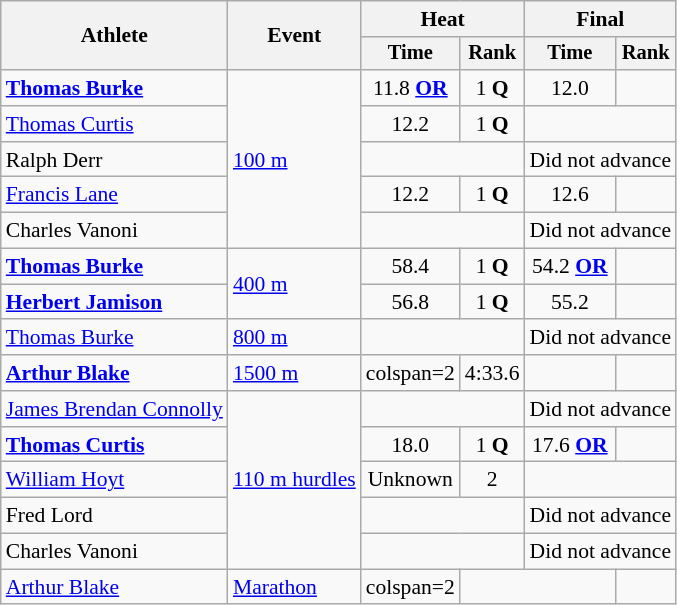<table class=wikitable style=font-size:90%;text-align:center>
<tr>
<th rowspan=2>Athlete</th>
<th rowspan=2>Event</th>
<th colspan=2>Heat</th>
<th colspan=2>Final</th>
</tr>
<tr style=font-size:95%>
<th>Time</th>
<th>Rank</th>
<th>Time</th>
<th>Rank</th>
</tr>
<tr>
<td align=left><strong><a href='#'>Thomas Burke</a></strong></td>
<td align=left rowspan=5><a href='#'>100 m</a></td>
<td>11.8 <a href='#'><strong>OR</strong></a></td>
<td>1 <strong>Q</strong></td>
<td>12.0</td>
<td></td>
</tr>
<tr>
<td align=left><a href='#'>Thomas Curtis</a></td>
<td>12.2</td>
<td>1 <strong>Q</strong></td>
<td colspan=2></td>
</tr>
<tr>
<td align=left>Ralph Derr</td>
<td colspan=2></td>
<td colspan=2>Did not advance</td>
</tr>
<tr>
<td align=left><a href='#'>Francis Lane</a></td>
<td>12.2</td>
<td>1 <strong>Q</strong></td>
<td>12.6</td>
<td></td>
</tr>
<tr>
<td align=left>Charles Vanoni</td>
<td colspan=2></td>
<td colspan=2>Did not advance</td>
</tr>
<tr>
<td align=left><strong><a href='#'>Thomas Burke</a></strong></td>
<td align=left rowspan=2><a href='#'>400 m</a></td>
<td>58.4</td>
<td>1 <strong>Q</strong></td>
<td>54.2 <a href='#'><strong>OR</strong></a></td>
<td></td>
</tr>
<tr>
<td align=left><strong><a href='#'>Herbert Jamison</a></strong></td>
<td>56.8</td>
<td>1 <strong>Q</strong></td>
<td>55.2</td>
<td></td>
</tr>
<tr>
<td align=left><a href='#'>Thomas Burke</a></td>
<td align=left><a href='#'>800 m</a></td>
<td colspan=2></td>
<td colspan=2>Did not advance</td>
</tr>
<tr>
<td align=left><strong><a href='#'>Arthur Blake</a></strong></td>
<td align=left><a href='#'>1500 m</a></td>
<td>colspan=2 </td>
<td>4:33.6</td>
<td></td>
</tr>
<tr>
<td align=left><a href='#'>James Brendan Connolly</a></td>
<td align=left rowspan=5><a href='#'>110 m hurdles</a></td>
<td colspan=2></td>
<td colspan=2>Did not advance</td>
</tr>
<tr>
<td align=left><strong><a href='#'>Thomas Curtis</a></strong></td>
<td>18.0</td>
<td>1 <strong>Q</strong></td>
<td>17.6 <a href='#'><strong>OR</strong></a></td>
<td></td>
</tr>
<tr>
<td align=left><a href='#'>William Hoyt</a></td>
<td>Unknown</td>
<td>2</td>
<td colspan=2></td>
</tr>
<tr>
<td align=left>Fred Lord</td>
<td colspan=2></td>
<td colspan=2>Did not advance</td>
</tr>
<tr>
<td align=left>Charles Vanoni</td>
<td colspan=2></td>
<td colspan=2>Did not advance</td>
</tr>
<tr>
<td align=left><a href='#'>Arthur Blake</a></td>
<td align=left><a href='#'>Marathon</a></td>
<td>colspan=2 </td>
<td colspan=2></td>
</tr>
</table>
